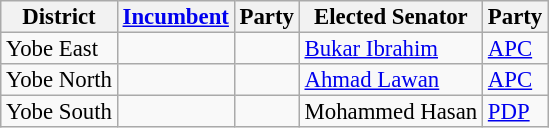<table class="sortable wikitable" style="font-size:95%;line-height:14px;">
<tr>
<th class="unsortable">District</th>
<th class="unsortable"><a href='#'>Incumbent</a></th>
<th>Party</th>
<th class="unsortable">Elected Senator</th>
<th>Party</th>
</tr>
<tr>
<td>Yobe East</td>
<td></td>
<td></td>
<td><a href='#'>Bukar Ibrahim</a></td>
<td><a href='#'>APC</a></td>
</tr>
<tr>
<td>Yobe North</td>
<td></td>
<td></td>
<td><a href='#'>Ahmad Lawan</a></td>
<td><a href='#'>APC</a></td>
</tr>
<tr>
<td>Yobe South</td>
<td></td>
<td></td>
<td>Mohammed Hasan</td>
<td><a href='#'>PDP</a></td>
</tr>
</table>
